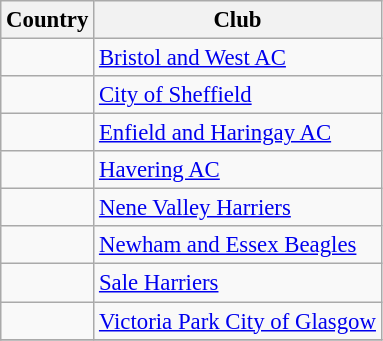<table class="wikitable" style="font-size:95%;">
<tr>
<th>Country</th>
<th>Club</th>
</tr>
<tr>
<td></td>
<td><a href='#'>Bristol and West AC</a></td>
</tr>
<tr>
<td></td>
<td><a href='#'>City of Sheffield</a></td>
</tr>
<tr>
<td></td>
<td><a href='#'>Enfield and Haringay AC</a></td>
</tr>
<tr>
<td></td>
<td><a href='#'>Havering AC</a></td>
</tr>
<tr>
<td></td>
<td><a href='#'>Nene Valley Harriers</a></td>
</tr>
<tr>
<td></td>
<td><a href='#'>Newham and Essex Beagles</a></td>
</tr>
<tr>
<td></td>
<td><a href='#'>Sale Harriers</a></td>
</tr>
<tr>
<td></td>
<td><a href='#'>Victoria Park City of Glasgow</a></td>
</tr>
<tr>
</tr>
</table>
